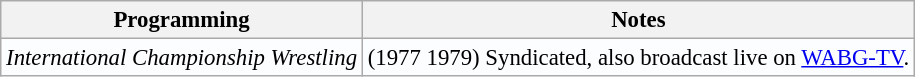<table class="wikitable" style="background:#fcfdff; font-size:95%;">
<tr>
<th>Programming</th>
<th>Notes</th>
</tr>
<tr>
<td><em>International Championship Wrestling</em></td>
<td>(1977 1979) Syndicated, also broadcast live on <a href='#'>WABG-TV</a>.</td>
</tr>
</table>
